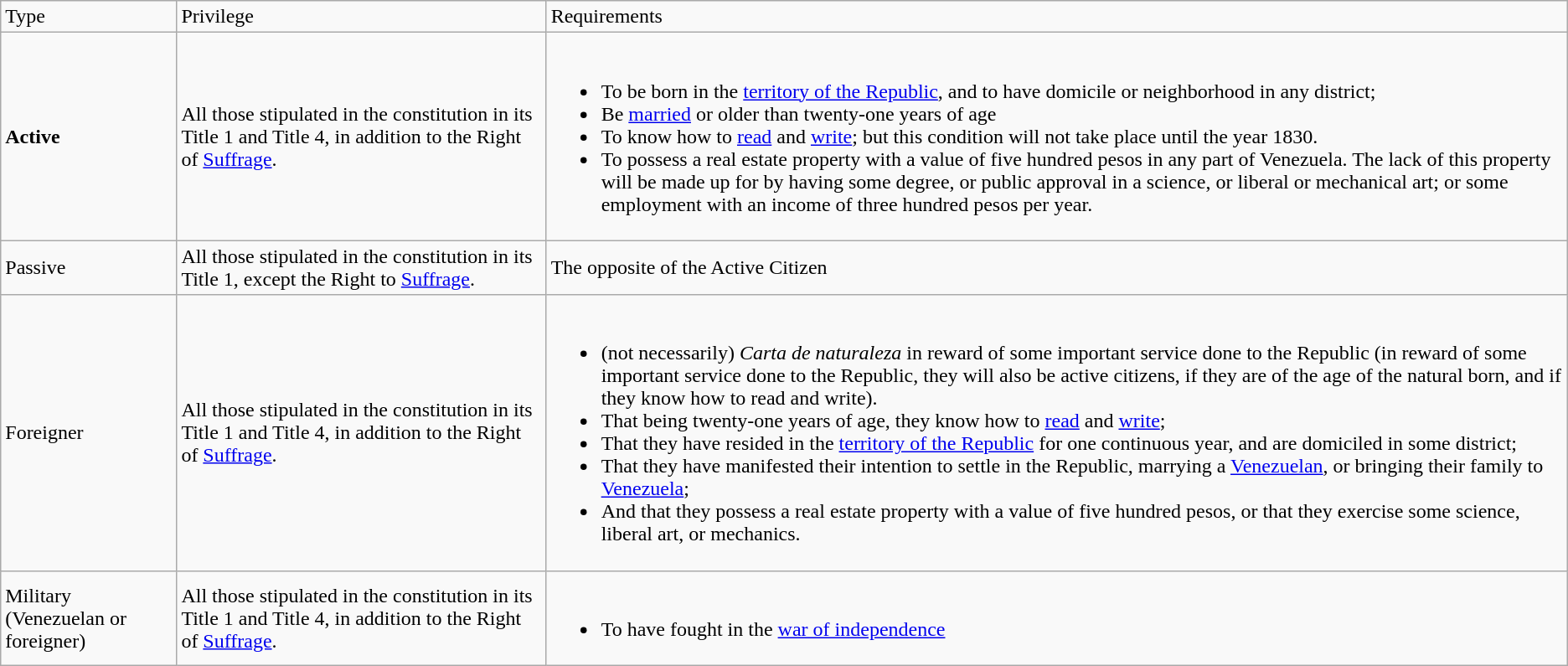<table class="wikitable">
<tr>
<td>Type</td>
<td>Privilege</td>
<td>Requirements</td>
</tr>
<tr>
<td><span><strong>Active</strong></span></td>
<td>All those stipulated in the constitution in its Title 1 and Title 4, in addition to the Right of <a href='#'>Suffrage</a>.</td>
<td><br><ul><li>To be born in the <a href='#'>territory of the Republic</a>, and to have domicile or neighborhood in any district;</li><li>Be <a href='#'>married</a> or older than twenty-one years of age</li><li>To know how to <a href='#'>read</a> and <a href='#'>write</a>; but this condition will not take place until the year 1830.</li><li>To possess a real estate property with a value of five hundred pesos in any part of Venezuela. The lack of this property will be made up for by having some degree, or public approval in a science, or liberal or mechanical art; or some employment with an income of three hundred pesos per year.</li></ul></td>
</tr>
<tr>
<td>Passive</td>
<td>All those stipulated in the constitution in its Title 1, except the Right to <a href='#'>Suffrage</a>.</td>
<td>The opposite of the Active Citizen</td>
</tr>
<tr>
<td>Foreigner</td>
<td>All those stipulated in the constitution in its Title 1 and Title 4, in addition to the Right of <a href='#'>Suffrage</a>.</td>
<td><br><ul><li>(not necessarily) <em>Carta de naturaleza</em> in reward of some important service done to the Republic (in reward of some important service done to the Republic, they will also be active citizens, if they are of the age of the natural born, and if they know how to read and write).</li><li>That being twenty-one years of age, they know how to <a href='#'>read</a> and <a href='#'>write</a>;</li><li>That they have resided in the <a href='#'>territory of the Republic</a> for one continuous year, and are domiciled in some district;</li><li>That they have manifested their intention to settle in the Republic, marrying a <a href='#'>Venezuelan</a>, or bringing their family to <a href='#'>Venezuela</a>;</li><li>And that they possess a real estate property with a value of five hundred pesos, or that they exercise some science, liberal art, or mechanics.</li></ul></td>
</tr>
<tr>
<td>Military (Venezuelan or foreigner)</td>
<td>All those stipulated in the constitution in its Title 1 and Title 4, in addition to the Right of <a href='#'>Suffrage</a>.</td>
<td><br><ul><li>To have fought in the <a href='#'>war of independence</a></li></ul></td>
</tr>
</table>
